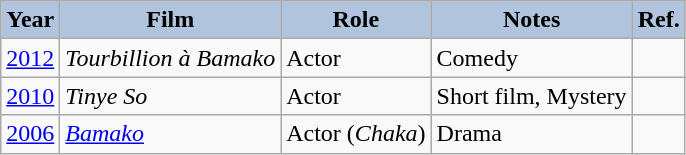<table class="wikitable">
<tr>
<th style="background:#B0C4DE;">Year</th>
<th style="background:#B0C4DE;">Film</th>
<th style="background:#B0C4DE;">Role</th>
<th style="background:#B0C4DE;">Notes</th>
<th style="background:#B0C4DE;">Ref.</th>
</tr>
<tr>
<td><a href='#'>2012</a></td>
<td><em>Tourbillion à Bamako</em></td>
<td>Actor</td>
<td>Comedy</td>
<td></td>
</tr>
<tr>
<td><a href='#'>2010</a></td>
<td><em>Tinye So</em></td>
<td>Actor</td>
<td>Short film, Mystery</td>
<td></td>
</tr>
<tr>
<td><a href='#'>2006</a></td>
<td><em><a href='#'>Bamako</a></em></td>
<td>Actor (<em>Chaka</em>)</td>
<td>Drama</td>
<td></td>
</tr>
</table>
